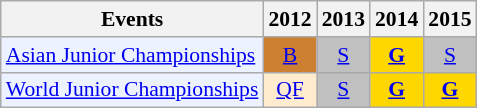<table class="wikitable" style="font-size: 90%; text-align:center">
<tr>
<th>Events</th>
<th>2012</th>
<th>2013</th>
<th>2014</th>
<th>2015</th>
</tr>
<tr>
<td bgcolor="#ECF2FF"; align="left"><a href='#'>Asian Junior Championships</a></td>
<td bgcolor=CD7F32><a href='#'>B</a></td>
<td bgcolor=silver><a href='#'>S</a></td>
<td bgcolor=gold><a href='#'><strong>G</strong></a></td>
<td bgcolor=silver><a href='#'>S</a></td>
</tr>
<tr>
<td bgcolor="#ECF2FF"; align="left"><a href='#'>World Junior Championships</a></td>
<td bgcolor=FFEBCD><a href='#'>QF</a></td>
<td bgcolor=silver><a href='#'>S</a></td>
<td bgcolor=gold><a href='#'><strong>G</strong></a></td>
<td bgcolor=gold><a href='#'><strong>G</strong></a></td>
</tr>
</table>
